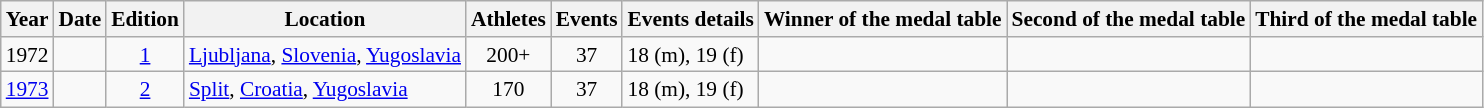<table class="wikitable" style=font-size:89%;>
<tr>
<th>Year</th>
<th>Date</th>
<th>Edition</th>
<th>Location</th>
<th>Athletes</th>
<th>Events</th>
<th>Events details</th>
<th>Winner of the medal table</th>
<th>Second of the medal table</th>
<th>Third of the medal table</th>
</tr>
<tr>
<td>1972</td>
<td></td>
<td align=center><a href='#'>1</a></td>
<td><a href='#'>Ljubljana</a>, <a href='#'>Slovenia</a>, <a href='#'>Yugoslavia</a></td>
<td align=center>200+</td>
<td align=center>37</td>
<td>18 (m), 19 (f)</td>
<td></td>
<td></td>
<td></td>
</tr>
<tr>
<td align=center><a href='#'>1973</a></td>
<td></td>
<td align=center><a href='#'>2</a></td>
<td><a href='#'>Split</a>, <a href='#'>Croatia</a>, <a href='#'>Yugoslavia</a></td>
<td align=center>170</td>
<td align=center>37</td>
<td>18 (m), 19 (f)</td>
<td></td>
<td></td>
<td></td>
</tr>
</table>
